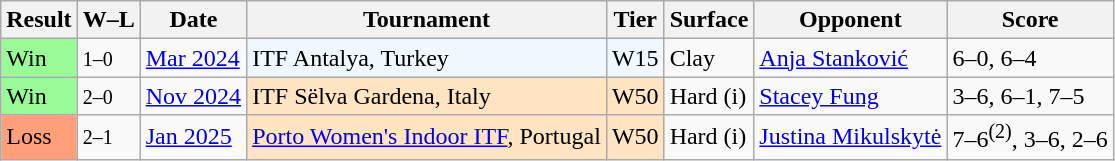<table class="wikitable">
<tr>
<th>Result</th>
<th class="unsortable">W–L</th>
<th>Date</th>
<th>Tournament</th>
<th>Tier</th>
<th>Surface</th>
<th>Opponent</th>
<th class="unsortable">Score</th>
</tr>
<tr>
<td style="background:#98fb98;">Win</td>
<td><small>1–0</small></td>
<td><a href='#'>Mar 2024</a></td>
<td style="background:#f0f8ff;">ITF Antalya, Turkey</td>
<td style="background:#f0f8ff;">W15</td>
<td>Clay</td>
<td> <a href='#'>Anja Stanković</a></td>
<td>6–0, 6–4</td>
</tr>
<tr>
<td style="background:#98fb98;">Win</td>
<td><small>2–0</small></td>
<td><a href='#'>Nov 2024</a></td>
<td style="background:#ffe4c4;">ITF Sëlva Gardena, Italy</td>
<td style="background:#ffe4c4;">W50</td>
<td>Hard (i)</td>
<td> <a href='#'>Stacey Fung</a></td>
<td>3–6, 6–1, 7–5</td>
</tr>
<tr>
<td style="background:#ffa07a;">Loss</td>
<td><small>2–1</small></td>
<td><a href='#'>Jan 2025</a></td>
<td style="background:#ffe4c4;"><a href='#'>Porto Women's Indoor ITF</a>, Portugal</td>
<td style="background:#ffe4c4;">W50</td>
<td>Hard (i)</td>
<td> <a href='#'>Justina Mikulskytė</a></td>
<td>7–6<sup>(2)</sup>, 3–6, 2–6</td>
</tr>
</table>
